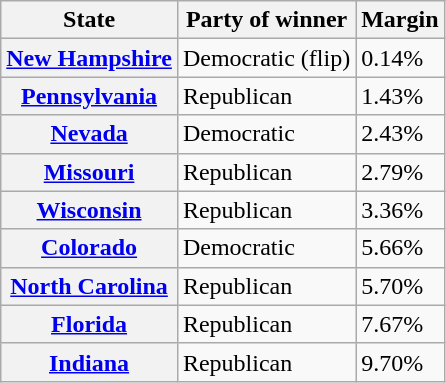<table class="wikitable sortable">
<tr>
<th>State</th>
<th>Party of winner</th>
<th>Margin</th>
</tr>
<tr>
<th><a href='#'>New Hampshire</a></th>
<td data-sort-value=-0.5 >Democratic (flip)</td>
<td>0.14%</td>
</tr>
<tr>
<th><a href='#'>Pennsylvania</a></th>
<td data-sort-value=1 >Republican</td>
<td>1.43%</td>
</tr>
<tr>
<th><a href='#'>Nevada</a></th>
<td data-sort-value=-1 >Democratic</td>
<td>2.43%</td>
</tr>
<tr>
<th><a href='#'>Missouri</a></th>
<td data-sort-value=1 >Republican</td>
<td>2.79%</td>
</tr>
<tr>
<th><a href='#'>Wisconsin</a></th>
<td data-sort-value=1 >Republican</td>
<td>3.36%</td>
</tr>
<tr>
<th><a href='#'>Colorado</a></th>
<td data-sort-value=-1 >Democratic</td>
<td>5.66%</td>
</tr>
<tr>
<th><a href='#'>North Carolina</a></th>
<td data-sort-value=1 >Republican</td>
<td>5.70%</td>
</tr>
<tr>
<th><a href='#'>Florida</a></th>
<td data-sort-value=1 >Republican</td>
<td>7.67%</td>
</tr>
<tr>
<th><a href='#'>Indiana</a></th>
<td data-sort-value=1 >Republican</td>
<td>9.70%</td>
</tr>
</table>
